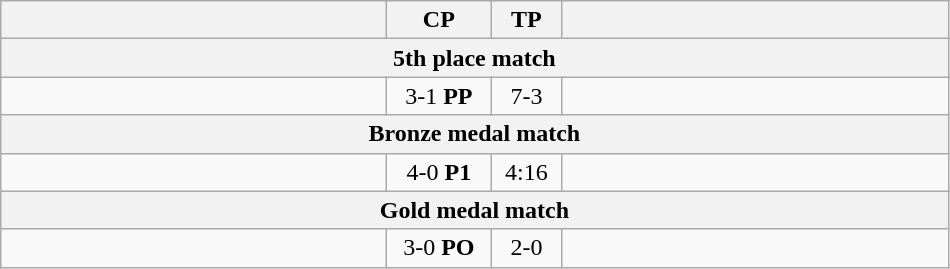<table class="wikitable" style="text-align: center;" |>
<tr>
<th width="250"></th>
<th width="62">CP</th>
<th width="40">TP</th>
<th width="250"></th>
</tr>
<tr>
<th colspan="5">5th place match</th>
</tr>
<tr>
<td style="text-align:left;"><strong></strong></td>
<td>3-1 <strong>PP</strong></td>
<td>7-3</td>
<td style="text-align:left;"></td>
</tr>
<tr>
<th colspan="5">Bronze medal match</th>
</tr>
<tr>
<td style="text-align:left;"><strong></strong></td>
<td>4-0 <strong>P1</strong></td>
<td>4:16</td>
<td style="text-align:left;"></td>
</tr>
<tr>
<th colspan="5">Gold medal match</th>
</tr>
<tr>
<td style="text-align:left;"><strong></strong></td>
<td>3-0 <strong>PO</strong></td>
<td>2-0</td>
<td style="text-align:left;"></td>
</tr>
</table>
